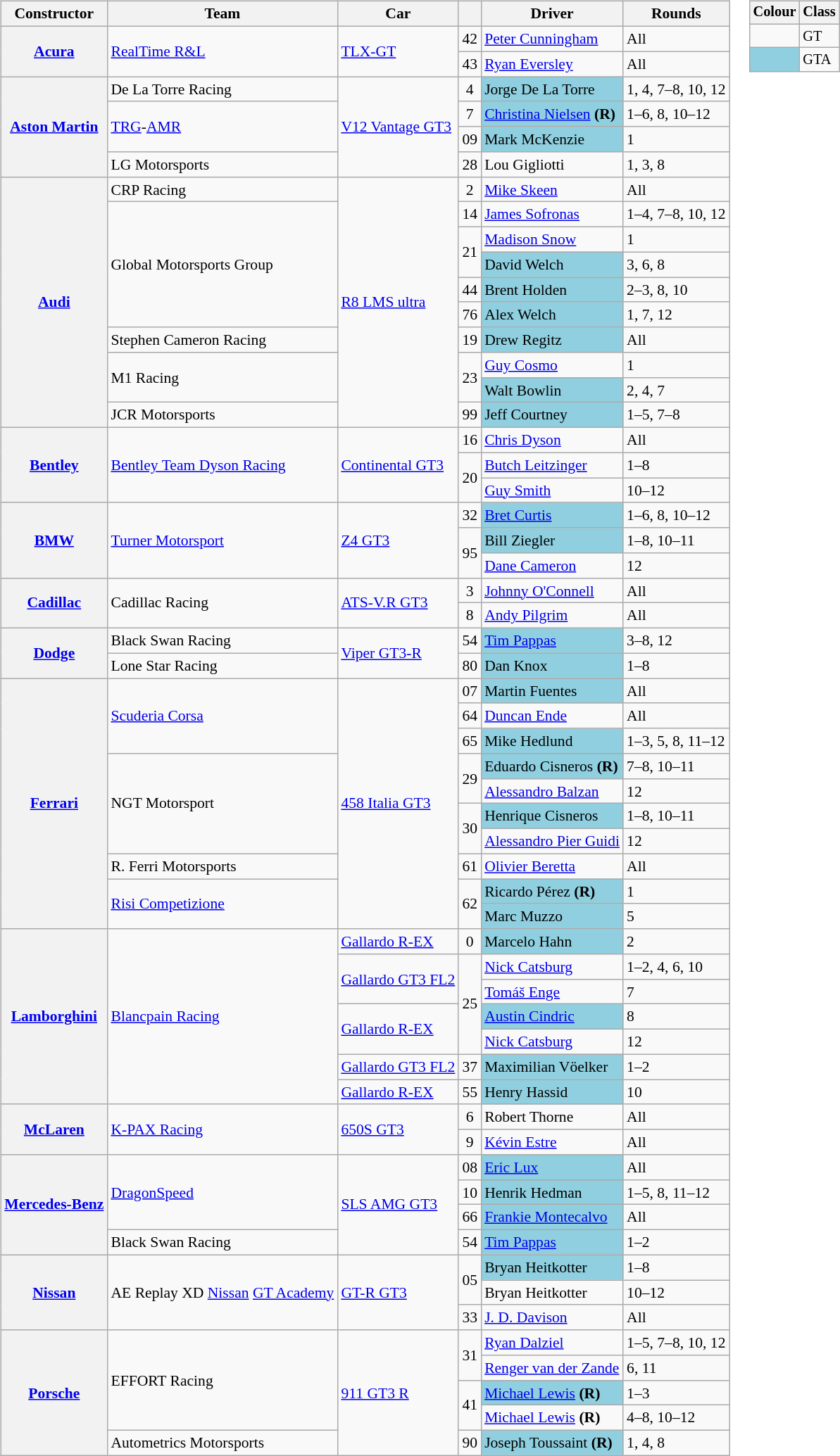<table>
<tr>
<td><br><table class="wikitable" style="font-size: 90%; max-width: 950px">
<tr>
<th>Constructor</th>
<th>Team</th>
<th>Car</th>
<th></th>
<th>Driver</th>
<th>Rounds</th>
</tr>
<tr>
<th rowspan=2><a href='#'>Acura</a></th>
<td rowspan=2> <a href='#'>RealTime R&L</a></td>
<td rowspan=2><a href='#'>TLX-GT</a></td>
<td align=center>42</td>
<td> <a href='#'>Peter Cunningham</a></td>
<td>All</td>
</tr>
<tr>
<td align=center>43</td>
<td> <a href='#'>Ryan Eversley</a></td>
<td>All</td>
</tr>
<tr>
<th rowspan=4><a href='#'>Aston Martin</a></th>
<td> De La Torre Racing</td>
<td rowspan=4><a href='#'>V12 Vantage GT3</a></td>
<td align=center>4</td>
<td style="background:#8FCFDF;"> Jorge De La Torre</td>
<td>1, 4, 7–8, 10, 12</td>
</tr>
<tr>
<td rowspan=2> <a href='#'>TRG</a>-<a href='#'>AMR</a></td>
<td align=center>7</td>
<td style="background:#8FCFDF;"> <a href='#'>Christina Nielsen</a> <strong>(R)</strong></td>
<td>1–6, 8, 10–12</td>
</tr>
<tr>
<td align=center>09</td>
<td style="background:#8FCFDF;"> Mark McKenzie</td>
<td>1</td>
</tr>
<tr>
<td> LG Motorsports</td>
<td align=center>28</td>
<td> Lou Gigliotti</td>
<td>1, 3, 8</td>
</tr>
<tr>
<th rowspan=10><a href='#'>Audi</a></th>
<td> CRP Racing</td>
<td rowspan=10><a href='#'>R8 LMS ultra</a></td>
<td align=center>2</td>
<td> <a href='#'>Mike Skeen</a></td>
<td>All</td>
</tr>
<tr>
<td rowspan=5> Global Motorsports Group</td>
<td align=center>14</td>
<td> <a href='#'>James Sofronas</a></td>
<td>1–4, 7–8, 10, 12</td>
</tr>
<tr>
<td rowspan=2 align=center>21</td>
<td> <a href='#'>Madison Snow</a></td>
<td>1</td>
</tr>
<tr>
<td style="background:#8FCFDF;"> David Welch</td>
<td>3, 6, 8</td>
</tr>
<tr>
<td align=center>44</td>
<td style="background:#8FCFDF;"> Brent Holden</td>
<td>2–3, 8, 10</td>
</tr>
<tr>
<td align=center>76</td>
<td style="background:#8FCFDF;"> Alex Welch</td>
<td>1, 7, 12</td>
</tr>
<tr>
<td> Stephen Cameron Racing</td>
<td align=center>19</td>
<td style="background:#8FCFDF;"> Drew Regitz</td>
<td>All</td>
</tr>
<tr>
<td rowspan=2> M1 Racing</td>
<td rowspan=2 align=center>23</td>
<td> <a href='#'>Guy Cosmo</a></td>
<td>1</td>
</tr>
<tr>
<td style="background:#8FCFDF;"> Walt Bowlin</td>
<td>2, 4, 7</td>
</tr>
<tr>
<td> JCR Motorsports</td>
<td align=center>99</td>
<td style="background:#8FCFDF;"> Jeff Courtney</td>
<td>1–5, 7–8</td>
</tr>
<tr>
<th rowspan=3><a href='#'>Bentley</a></th>
<td rowspan=3> <a href='#'>Bentley Team Dyson Racing</a></td>
<td rowspan=3><a href='#'>Continental GT3</a></td>
<td align=center>16</td>
<td> <a href='#'>Chris Dyson</a></td>
<td>All</td>
</tr>
<tr>
<td rowspan=2 align=center>20</td>
<td> <a href='#'>Butch Leitzinger</a></td>
<td>1–8</td>
</tr>
<tr>
<td> <a href='#'>Guy Smith</a></td>
<td>10–12</td>
</tr>
<tr>
<th rowspan=3><a href='#'>BMW</a></th>
<td rowspan=3> <a href='#'>Turner Motorsport</a></td>
<td rowspan=3><a href='#'>Z4 GT3</a></td>
<td align=center>32</td>
<td style="background:#8FCFDF;"> <a href='#'>Bret Curtis</a></td>
<td>1–6, 8, 10–12</td>
</tr>
<tr>
<td rowspan=2 align=center>95</td>
<td style="background:#8FCFDF;"> Bill Ziegler</td>
<td>1–8, 10–11</td>
</tr>
<tr>
<td> <a href='#'>Dane Cameron</a></td>
<td>12</td>
</tr>
<tr>
<th rowspan=2><a href='#'>Cadillac</a></th>
<td rowspan=2> Cadillac Racing</td>
<td rowspan=2><a href='#'>ATS-V.R GT3</a></td>
<td align=center>3</td>
<td> <a href='#'>Johnny O'Connell</a></td>
<td>All</td>
</tr>
<tr>
<td align=center>8</td>
<td> <a href='#'>Andy Pilgrim</a></td>
<td>All</td>
</tr>
<tr>
<th rowspan=2><a href='#'>Dodge</a></th>
<td> Black Swan Racing</td>
<td rowspan=2><a href='#'>Viper GT3-R</a></td>
<td align=center>54</td>
<td style="background:#8FCFDF;"> <a href='#'>Tim Pappas</a></td>
<td>3–8, 12</td>
</tr>
<tr>
<td> Lone Star Racing</td>
<td align=center>80</td>
<td style="background:#8FCFDF;"> Dan Knox</td>
<td>1–8</td>
</tr>
<tr>
<th rowspan=10><a href='#'>Ferrari</a></th>
<td rowspan=3> <a href='#'>Scuderia Corsa</a></td>
<td rowspan=10><a href='#'>458 Italia GT3</a></td>
<td align=center>07</td>
<td style="background:#8FCFDF;"> Martin Fuentes</td>
<td>All</td>
</tr>
<tr>
<td align=center>64</td>
<td> <a href='#'>Duncan Ende</a></td>
<td>All</td>
</tr>
<tr>
<td align=center>65</td>
<td style="background:#8FCFDF;"> Mike Hedlund</td>
<td>1–3, 5, 8, 11–12</td>
</tr>
<tr>
<td rowspan=4> NGT Motorsport</td>
<td rowspan=2 align=center>29</td>
<td style="background:#8FCFDF;"> Eduardo Cisneros <strong>(R)</strong></td>
<td>7–8, 10–11</td>
</tr>
<tr>
<td> <a href='#'>Alessandro Balzan</a></td>
<td>12</td>
</tr>
<tr>
<td rowspan=2 align=center>30</td>
<td style="background:#8FCFDF;"> Henrique Cisneros</td>
<td>1–8, 10–11</td>
</tr>
<tr>
<td> <a href='#'>Alessandro Pier Guidi</a></td>
<td>12</td>
</tr>
<tr>
<td> R. Ferri Motorsports</td>
<td align=center>61</td>
<td> <a href='#'>Olivier Beretta</a></td>
<td>All</td>
</tr>
<tr>
<td rowspan=2><a href='#'>Risi Competizione</a></td>
<td rowspan=2 align=center>62</td>
<td style="background:#8FCFDF;"> Ricardo Pérez <strong>(R)</strong></td>
<td>1</td>
</tr>
<tr>
<td style="background:#8FCFDF;"> Marc Muzzo</td>
<td>5</td>
</tr>
<tr>
<th rowspan=7><a href='#'>Lamborghini</a></th>
<td rowspan=7> <a href='#'>Blancpain Racing</a></td>
<td><a href='#'>Gallardo R-EX</a></td>
<td align=center>0</td>
<td style="background:#8FCFDF;"> Marcelo Hahn</td>
<td>2</td>
</tr>
<tr>
<td rowspan=2><a href='#'>Gallardo GT3 FL2</a></td>
<td rowspan=4 align=center>25</td>
<td> <a href='#'>Nick Catsburg</a></td>
<td>1–2, 4, 6, 10</td>
</tr>
<tr>
<td> <a href='#'>Tomáš Enge</a></td>
<td>7</td>
</tr>
<tr>
<td rowspan=2><a href='#'>Gallardo R-EX</a></td>
<td style="background:#8FCFDF;"> <a href='#'>Austin Cindric</a></td>
<td>8</td>
</tr>
<tr>
<td> <a href='#'>Nick Catsburg</a></td>
<td>12</td>
</tr>
<tr>
<td><a href='#'>Gallardo GT3 FL2</a></td>
<td align=center>37</td>
<td style="background:#8FCFDF;"> Maximilian Vöelker</td>
<td>1–2</td>
</tr>
<tr>
<td><a href='#'>Gallardo R-EX</a></td>
<td align=center>55</td>
<td style="background:#8FCFDF;"> Henry Hassid</td>
<td>10</td>
</tr>
<tr>
<th rowspan=2><a href='#'>McLaren</a></th>
<td rowspan=2> <a href='#'>K-PAX Racing</a></td>
<td rowspan=2><a href='#'>650S GT3</a></td>
<td align=center>6</td>
<td> Robert Thorne</td>
<td>All</td>
</tr>
<tr>
<td align=center>9</td>
<td> <a href='#'>Kévin Estre</a></td>
<td>All</td>
</tr>
<tr>
<th rowspan=4><a href='#'>Mercedes-Benz</a></th>
<td rowspan=3> <a href='#'>DragonSpeed</a></td>
<td rowspan=4><a href='#'>SLS AMG GT3</a></td>
<td align=center>08</td>
<td style="background:#8FCFDF;"> <a href='#'>Eric Lux</a></td>
<td>All</td>
</tr>
<tr>
<td align=center>10</td>
<td style="background:#8FCFDF;"> Henrik Hedman</td>
<td>1–5, 8, 11–12</td>
</tr>
<tr>
<td align=center>66</td>
<td style="background:#8FCFDF;"> <a href='#'>Frankie Montecalvo</a></td>
<td>All</td>
</tr>
<tr>
<td> Black Swan Racing</td>
<td align=center>54</td>
<td style="background:#8FCFDF;"> <a href='#'>Tim Pappas</a></td>
<td>1–2</td>
</tr>
<tr>
<th rowspan=3><a href='#'>Nissan</a></th>
<td rowspan=3> AE Replay XD <a href='#'>Nissan</a> <a href='#'>GT Academy</a></td>
<td rowspan=3><a href='#'>GT-R GT3</a></td>
<td rowspan=2 align=center>05</td>
<td style="background:#8FCFDF;"> Bryan Heitkotter</td>
<td>1–8</td>
</tr>
<tr>
<td> Bryan Heitkotter</td>
<td>10–12</td>
</tr>
<tr>
<td align=center>33</td>
<td> <a href='#'>J. D. Davison</a></td>
<td>All</td>
</tr>
<tr>
<th rowspan=5><a href='#'>Porsche</a></th>
<td rowspan=4> EFFORT Racing</td>
<td rowspan=5><a href='#'>911 GT3 R</a></td>
<td rowspan=2 align=center>31</td>
<td> <a href='#'>Ryan Dalziel</a></td>
<td>1–5, 7–8, 10, 12</td>
</tr>
<tr>
<td> <a href='#'>Renger van der Zande</a></td>
<td>6, 11</td>
</tr>
<tr>
<td rowspan=2 align=center>41</td>
<td style="background:#8FCFDF;"> <a href='#'>Michael Lewis</a> <strong>(R)</strong></td>
<td>1–3</td>
</tr>
<tr>
<td> <a href='#'>Michael Lewis</a> <strong>(R)</strong></td>
<td>4–8, 10–12</td>
</tr>
<tr>
<td> Autometrics Motorsports</td>
<td align=center>90</td>
<td style="background:#8FCFDF;"> Joseph Toussaint <strong>(R)</strong></td>
<td>1, 4, 8</td>
</tr>
</table>
</td>
<td valign="top"><br><table class="wikitable" style="font-size: 85%;">
<tr>
<th>Colour</th>
<th>Class</th>
</tr>
<tr>
<td></td>
<td>GT</td>
</tr>
<tr>
<td align=center style="background:#8FCFDF;"></td>
<td>GTA</td>
</tr>
</table>
</td>
</tr>
</table>
